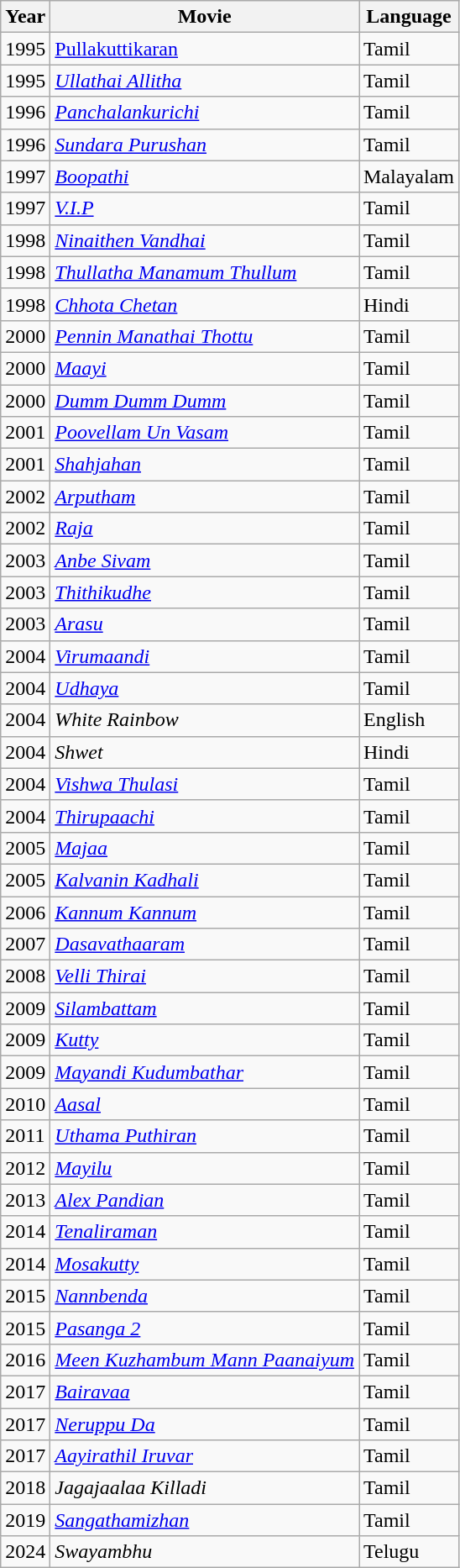<table class="wikitable">
<tr>
<th>Year</th>
<th>Movie</th>
<th>Language</th>
</tr>
<tr>
<td>1995</td>
<td><a href='#'>Pullakuttikaran</a></td>
<td>Tamil</td>
</tr>
<tr>
<td>1995</td>
<td><em><a href='#'>Ullathai Allitha</a></em></td>
<td>Tamil</td>
</tr>
<tr>
<td>1996</td>
<td><em><a href='#'>Panchalankurichi</a></em></td>
<td>Tamil</td>
</tr>
<tr>
<td>1996</td>
<td><em><a href='#'>Sundara Purushan</a></em></td>
<td>Tamil</td>
</tr>
<tr>
<td>1997</td>
<td><em><a href='#'>Boopathi</a></em></td>
<td>Malayalam</td>
</tr>
<tr>
<td>1997</td>
<td><em><a href='#'>V.I.P</a></em></td>
<td>Tamil</td>
</tr>
<tr>
<td>1998</td>
<td><em><a href='#'>Ninaithen Vandhai</a></em></td>
<td>Tamil</td>
</tr>
<tr>
<td>1998</td>
<td><em><a href='#'>Thullatha Manamum Thullum</a></em></td>
<td>Tamil</td>
</tr>
<tr>
<td>1998</td>
<td><em><a href='#'>Chhota Chetan</a></em></td>
<td>Hindi</td>
</tr>
<tr>
<td>2000</td>
<td><em><a href='#'>Pennin Manathai Thottu</a></em></td>
<td>Tamil</td>
</tr>
<tr>
<td>2000</td>
<td><em><a href='#'>Maayi</a></em></td>
<td>Tamil</td>
</tr>
<tr>
<td>2000</td>
<td><em><a href='#'>Dumm Dumm Dumm</a></em></td>
<td>Tamil</td>
</tr>
<tr>
<td>2001</td>
<td><em><a href='#'>Poovellam Un Vasam</a></em></td>
<td>Tamil</td>
</tr>
<tr>
<td>2001</td>
<td><em><a href='#'>Shahjahan</a></em></td>
<td>Tamil</td>
</tr>
<tr>
<td>2002</td>
<td><em><a href='#'>Arputham</a></em></td>
<td>Tamil</td>
</tr>
<tr>
<td>2002</td>
<td><em><a href='#'>Raja</a></em></td>
<td>Tamil</td>
</tr>
<tr>
<td>2003</td>
<td><em><a href='#'>Anbe Sivam</a></em></td>
<td>Tamil</td>
</tr>
<tr>
<td>2003</td>
<td><em><a href='#'>Thithikudhe</a></em></td>
<td>Tamil</td>
</tr>
<tr>
<td>2003</td>
<td><em><a href='#'>Arasu</a></em></td>
<td>Tamil</td>
</tr>
<tr>
<td>2004</td>
<td><em><a href='#'>Virumaandi</a></em></td>
<td>Tamil</td>
</tr>
<tr>
<td>2004</td>
<td><em><a href='#'>Udhaya</a></em></td>
<td>Tamil</td>
</tr>
<tr>
<td>2004</td>
<td><em>White Rainbow</em></td>
<td>English</td>
</tr>
<tr>
<td>2004</td>
<td><em>Shwet</em></td>
<td>Hindi</td>
</tr>
<tr>
<td>2004</td>
<td><em><a href='#'>Vishwa Thulasi</a></em></td>
<td>Tamil</td>
</tr>
<tr>
<td>2004</td>
<td><em><a href='#'>Thirupaachi</a></em></td>
<td>Tamil</td>
</tr>
<tr>
<td>2005</td>
<td><em><a href='#'>Majaa</a></em></td>
<td>Tamil</td>
</tr>
<tr>
<td>2005</td>
<td><em><a href='#'>Kalvanin Kadhali</a></em></td>
<td>Tamil</td>
</tr>
<tr>
<td>2006</td>
<td><em><a href='#'>Kannum Kannum</a></em></td>
<td>Tamil</td>
</tr>
<tr>
<td>2007</td>
<td><em><a href='#'>Dasavathaaram</a></em></td>
<td>Tamil</td>
</tr>
<tr>
<td>2008</td>
<td><em><a href='#'>Velli Thirai</a></em></td>
<td>Tamil</td>
</tr>
<tr>
<td>2009</td>
<td><em><a href='#'>Silambattam</a></em></td>
<td>Tamil</td>
</tr>
<tr>
<td>2009</td>
<td><em><a href='#'>Kutty</a></em></td>
<td>Tamil</td>
</tr>
<tr>
<td>2009</td>
<td><em><a href='#'>Mayandi Kudumbathar</a></em></td>
<td>Tamil</td>
</tr>
<tr>
<td>2010</td>
<td><em><a href='#'>Aasal</a></em></td>
<td>Tamil</td>
</tr>
<tr>
<td>2011</td>
<td><em><a href='#'>Uthama Puthiran</a></em></td>
<td>Tamil</td>
</tr>
<tr>
<td>2012</td>
<td><em><a href='#'>Mayilu</a></em></td>
<td>Tamil</td>
</tr>
<tr>
<td>2013</td>
<td><em><a href='#'>Alex Pandian</a></em></td>
<td>Tamil</td>
</tr>
<tr>
<td>2014</td>
<td><em><a href='#'>Tenaliraman</a></em></td>
<td>Tamil</td>
</tr>
<tr>
<td>2014</td>
<td><em><a href='#'>Mosakutty</a></em></td>
<td>Tamil</td>
</tr>
<tr>
<td>2015</td>
<td><em><a href='#'>Nannbenda</a></em></td>
<td>Tamil</td>
</tr>
<tr>
<td>2015</td>
<td><em><a href='#'>Pasanga 2</a></em></td>
<td>Tamil</td>
</tr>
<tr>
<td>2016</td>
<td><em><a href='#'>Meen Kuzhambum Mann Paanaiyum</a></em></td>
<td>Tamil</td>
</tr>
<tr>
<td>2017</td>
<td><em><a href='#'>Bairavaa</a></em></td>
<td>Tamil</td>
</tr>
<tr>
<td>2017</td>
<td><em><a href='#'>Neruppu Da</a></em></td>
<td>Tamil</td>
</tr>
<tr>
<td>2017</td>
<td><em><a href='#'>Aayirathil Iruvar</a></em></td>
<td>Tamil</td>
</tr>
<tr>
<td>2018</td>
<td><em>Jagajaalaa Killadi</em></td>
<td>Tamil</td>
</tr>
<tr>
<td>2019</td>
<td><em><a href='#'>Sangathamizhan</a></em></td>
<td>Tamil</td>
</tr>
<tr>
<td>2024</td>
<td><em>Swayambhu</em></td>
<td>Telugu</td>
</tr>
</table>
